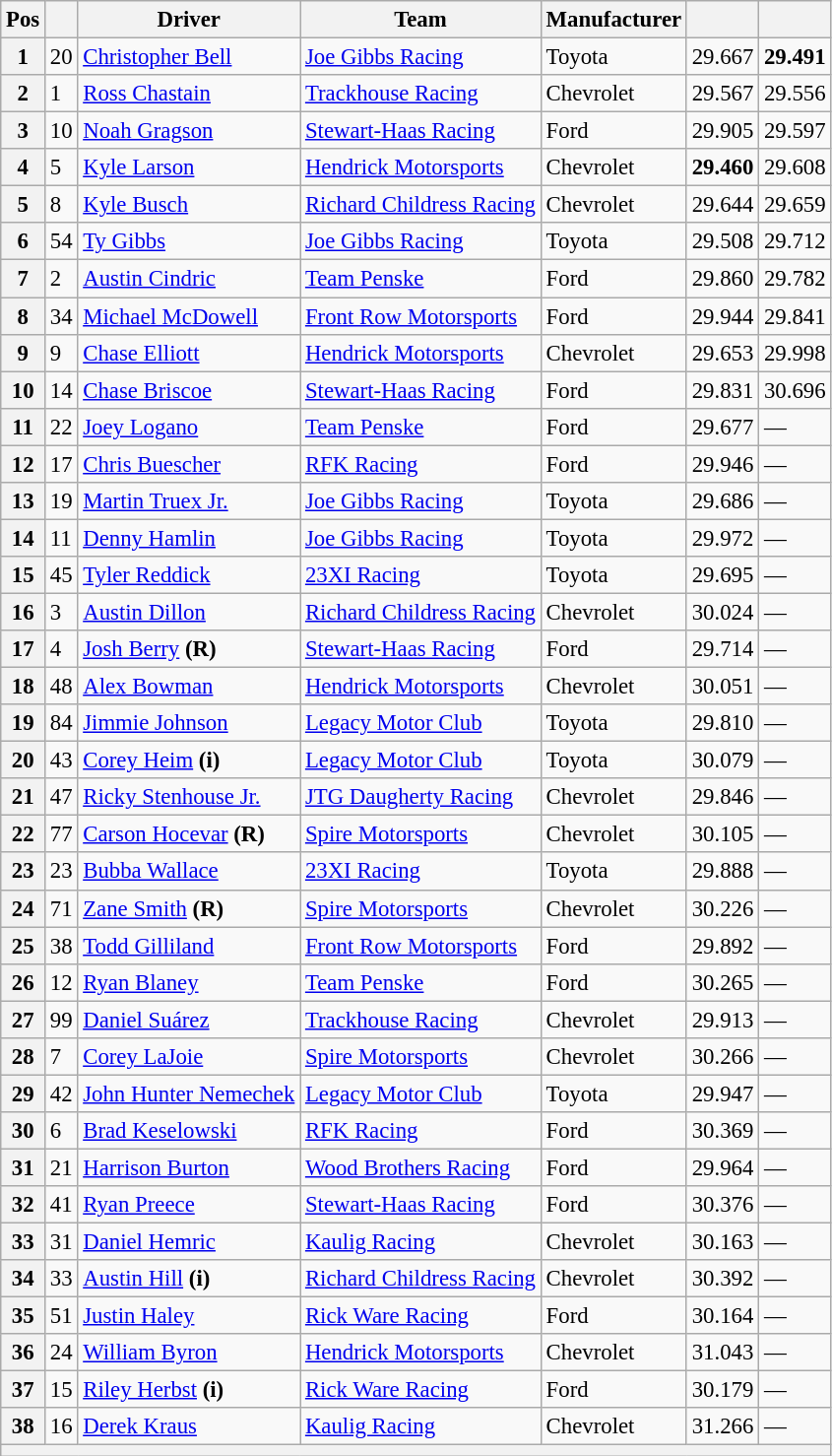<table class="wikitable" style="font-size:95%">
<tr>
<th>Pos</th>
<th></th>
<th>Driver</th>
<th>Team</th>
<th>Manufacturer</th>
<th></th>
<th></th>
</tr>
<tr>
<th>1</th>
<td>20</td>
<td><a href='#'>Christopher Bell</a></td>
<td><a href='#'>Joe Gibbs Racing</a></td>
<td>Toyota</td>
<td>29.667</td>
<td><strong>29.491</strong></td>
</tr>
<tr>
<th>2</th>
<td>1</td>
<td><a href='#'>Ross Chastain</a></td>
<td><a href='#'>Trackhouse Racing</a></td>
<td>Chevrolet</td>
<td>29.567</td>
<td>29.556</td>
</tr>
<tr>
<th>3</th>
<td>10</td>
<td><a href='#'>Noah Gragson</a></td>
<td><a href='#'>Stewart-Haas Racing</a></td>
<td>Ford</td>
<td>29.905</td>
<td>29.597</td>
</tr>
<tr>
<th>4</th>
<td>5</td>
<td><a href='#'>Kyle Larson</a></td>
<td><a href='#'>Hendrick Motorsports</a></td>
<td>Chevrolet</td>
<td><strong>29.460</strong></td>
<td>29.608</td>
</tr>
<tr>
<th>5</th>
<td>8</td>
<td><a href='#'>Kyle Busch</a></td>
<td><a href='#'>Richard Childress Racing</a></td>
<td>Chevrolet</td>
<td>29.644</td>
<td>29.659</td>
</tr>
<tr>
<th>6</th>
<td>54</td>
<td><a href='#'>Ty Gibbs</a></td>
<td><a href='#'>Joe Gibbs Racing</a></td>
<td>Toyota</td>
<td>29.508</td>
<td>29.712</td>
</tr>
<tr>
<th>7</th>
<td>2</td>
<td><a href='#'>Austin Cindric</a></td>
<td><a href='#'>Team Penske</a></td>
<td>Ford</td>
<td>29.860</td>
<td>29.782</td>
</tr>
<tr>
<th>8</th>
<td>34</td>
<td><a href='#'>Michael McDowell</a></td>
<td><a href='#'>Front Row Motorsports</a></td>
<td>Ford</td>
<td>29.944</td>
<td>29.841</td>
</tr>
<tr>
<th>9</th>
<td>9</td>
<td><a href='#'>Chase Elliott</a></td>
<td><a href='#'>Hendrick Motorsports</a></td>
<td>Chevrolet</td>
<td>29.653</td>
<td>29.998</td>
</tr>
<tr>
<th>10</th>
<td>14</td>
<td><a href='#'>Chase Briscoe</a></td>
<td><a href='#'>Stewart-Haas Racing</a></td>
<td>Ford</td>
<td>29.831</td>
<td>30.696</td>
</tr>
<tr>
<th>11</th>
<td>22</td>
<td><a href='#'>Joey Logano</a></td>
<td><a href='#'>Team Penske</a></td>
<td>Ford</td>
<td>29.677</td>
<td>—</td>
</tr>
<tr>
<th>12</th>
<td>17</td>
<td><a href='#'>Chris Buescher</a></td>
<td><a href='#'>RFK Racing</a></td>
<td>Ford</td>
<td>29.946</td>
<td>—</td>
</tr>
<tr>
<th>13</th>
<td>19</td>
<td><a href='#'>Martin Truex Jr.</a></td>
<td><a href='#'>Joe Gibbs Racing</a></td>
<td>Toyota</td>
<td>29.686</td>
<td>—</td>
</tr>
<tr>
<th>14</th>
<td>11</td>
<td><a href='#'>Denny Hamlin</a></td>
<td><a href='#'>Joe Gibbs Racing</a></td>
<td>Toyota</td>
<td>29.972</td>
<td>—</td>
</tr>
<tr>
<th>15</th>
<td>45</td>
<td><a href='#'>Tyler Reddick</a></td>
<td><a href='#'>23XI Racing</a></td>
<td>Toyota</td>
<td>29.695</td>
<td>—</td>
</tr>
<tr>
<th>16</th>
<td>3</td>
<td><a href='#'>Austin Dillon</a></td>
<td><a href='#'>Richard Childress Racing</a></td>
<td>Chevrolet</td>
<td>30.024</td>
<td>—</td>
</tr>
<tr>
<th>17</th>
<td>4</td>
<td><a href='#'>Josh Berry</a> <strong>(R)</strong></td>
<td><a href='#'>Stewart-Haas Racing</a></td>
<td>Ford</td>
<td>29.714</td>
<td>—</td>
</tr>
<tr>
<th>18</th>
<td>48</td>
<td><a href='#'>Alex Bowman</a></td>
<td><a href='#'>Hendrick Motorsports</a></td>
<td>Chevrolet</td>
<td>30.051</td>
<td>—</td>
</tr>
<tr>
<th>19</th>
<td>84</td>
<td><a href='#'>Jimmie Johnson</a></td>
<td><a href='#'>Legacy Motor Club</a></td>
<td>Toyota</td>
<td>29.810</td>
<td>—</td>
</tr>
<tr>
<th>20</th>
<td>43</td>
<td><a href='#'>Corey Heim</a> <strong>(i)</strong></td>
<td><a href='#'>Legacy Motor Club</a></td>
<td>Toyota</td>
<td>30.079</td>
<td>—</td>
</tr>
<tr>
<th>21</th>
<td>47</td>
<td><a href='#'>Ricky Stenhouse Jr.</a></td>
<td><a href='#'>JTG Daugherty Racing</a></td>
<td>Chevrolet</td>
<td>29.846</td>
<td>—</td>
</tr>
<tr>
<th>22</th>
<td>77</td>
<td><a href='#'>Carson Hocevar</a> <strong>(R)</strong></td>
<td><a href='#'>Spire Motorsports</a></td>
<td>Chevrolet</td>
<td>30.105</td>
<td>—</td>
</tr>
<tr>
<th>23</th>
<td>23</td>
<td><a href='#'>Bubba Wallace</a></td>
<td><a href='#'>23XI Racing</a></td>
<td>Toyota</td>
<td>29.888</td>
<td>—</td>
</tr>
<tr>
<th>24</th>
<td>71</td>
<td><a href='#'>Zane Smith</a> <strong>(R)</strong></td>
<td><a href='#'>Spire Motorsports</a></td>
<td>Chevrolet</td>
<td>30.226</td>
<td>—</td>
</tr>
<tr>
<th>25</th>
<td>38</td>
<td><a href='#'>Todd Gilliland</a></td>
<td><a href='#'>Front Row Motorsports</a></td>
<td>Ford</td>
<td>29.892</td>
<td>—</td>
</tr>
<tr>
<th>26</th>
<td>12</td>
<td><a href='#'>Ryan Blaney</a></td>
<td><a href='#'>Team Penske</a></td>
<td>Ford</td>
<td>30.265</td>
<td>—</td>
</tr>
<tr>
<th>27</th>
<td>99</td>
<td><a href='#'>Daniel Suárez</a></td>
<td><a href='#'>Trackhouse Racing</a></td>
<td>Chevrolet</td>
<td>29.913</td>
<td>—</td>
</tr>
<tr>
<th>28</th>
<td>7</td>
<td><a href='#'>Corey LaJoie</a></td>
<td><a href='#'>Spire Motorsports</a></td>
<td>Chevrolet</td>
<td>30.266</td>
<td>—</td>
</tr>
<tr>
<th>29</th>
<td>42</td>
<td><a href='#'>John Hunter Nemechek</a></td>
<td><a href='#'>Legacy Motor Club</a></td>
<td>Toyota</td>
<td>29.947</td>
<td>—</td>
</tr>
<tr>
<th>30</th>
<td>6</td>
<td><a href='#'>Brad Keselowski</a></td>
<td><a href='#'>RFK Racing</a></td>
<td>Ford</td>
<td>30.369</td>
<td>—</td>
</tr>
<tr>
<th>31</th>
<td>21</td>
<td><a href='#'>Harrison Burton</a></td>
<td><a href='#'>Wood Brothers Racing</a></td>
<td>Ford</td>
<td>29.964</td>
<td>—</td>
</tr>
<tr>
<th>32</th>
<td>41</td>
<td><a href='#'>Ryan Preece</a></td>
<td><a href='#'>Stewart-Haas Racing</a></td>
<td>Ford</td>
<td>30.376</td>
<td>—</td>
</tr>
<tr>
<th>33</th>
<td>31</td>
<td><a href='#'>Daniel Hemric</a></td>
<td><a href='#'>Kaulig Racing</a></td>
<td>Chevrolet</td>
<td>30.163</td>
<td>—</td>
</tr>
<tr>
<th>34</th>
<td>33</td>
<td><a href='#'>Austin Hill</a> <strong>(i)</strong></td>
<td><a href='#'>Richard Childress Racing</a></td>
<td>Chevrolet</td>
<td>30.392</td>
<td>—</td>
</tr>
<tr>
<th>35</th>
<td>51</td>
<td><a href='#'>Justin Haley</a></td>
<td><a href='#'>Rick Ware Racing</a></td>
<td>Ford</td>
<td>30.164</td>
<td>—</td>
</tr>
<tr>
<th>36</th>
<td>24</td>
<td><a href='#'>William Byron</a></td>
<td><a href='#'>Hendrick Motorsports</a></td>
<td>Chevrolet</td>
<td>31.043</td>
<td>—</td>
</tr>
<tr>
<th>37</th>
<td>15</td>
<td><a href='#'>Riley Herbst</a> <strong>(i)</strong></td>
<td><a href='#'>Rick Ware Racing</a></td>
<td>Ford</td>
<td>30.179</td>
<td>—</td>
</tr>
<tr>
<th>38</th>
<td>16</td>
<td><a href='#'>Derek Kraus</a></td>
<td><a href='#'>Kaulig Racing</a></td>
<td>Chevrolet</td>
<td>31.266</td>
<td>—</td>
</tr>
<tr>
<th colspan="7"></th>
</tr>
</table>
